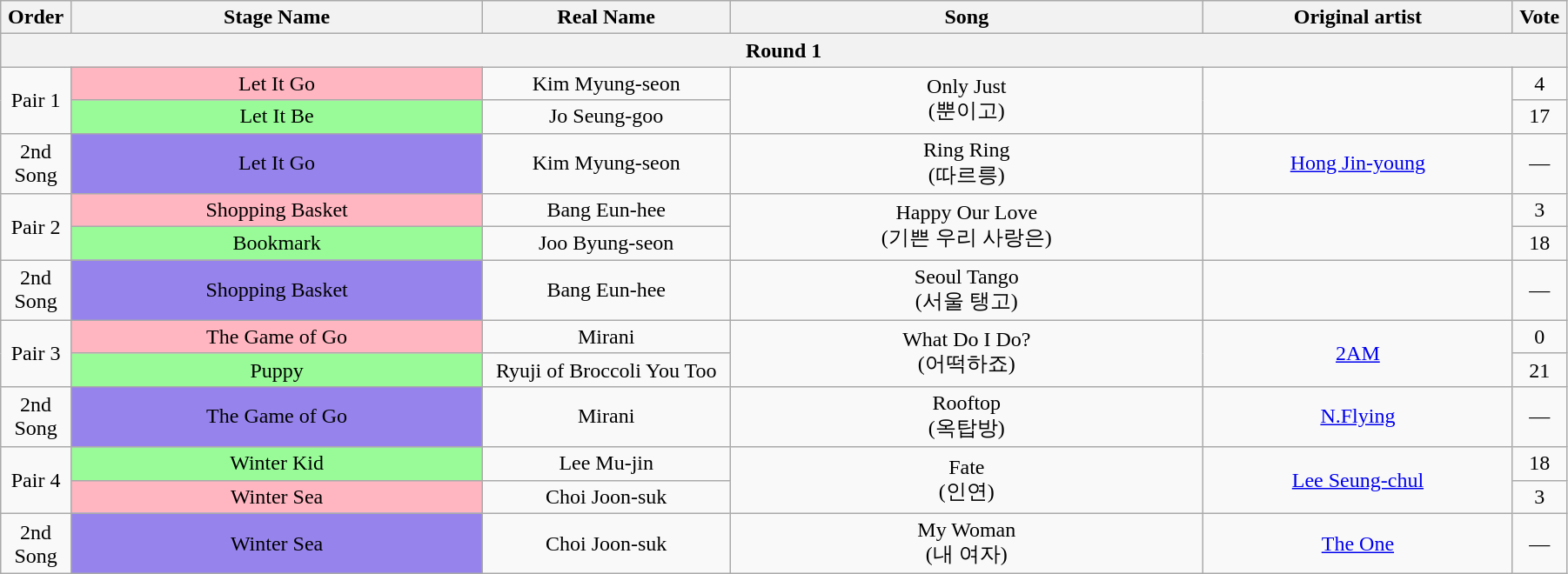<table class="wikitable" style="text-align:center; width:95%;">
<tr>
<th style="width:1%;">Order</th>
<th style="width:20%;">Stage Name</th>
<th style="width:12%;">Real Name</th>
<th style="width:23%;">Song</th>
<th style="width:15%;">Original artist</th>
<th style="width:1%;">Vote</th>
</tr>
<tr>
<th colspan=6>Round 1</th>
</tr>
<tr>
<td rowspan=2>Pair 1</td>
<td bgcolor="lightpink">Let It Go</td>
<td>Kim Myung-seon</td>
<td rowspan=2>Only Just<br>(뿐이고)</td>
<td rowspan=2></td>
<td>4</td>
</tr>
<tr>
<td bgcolor="palegreen">Let It Be</td>
<td>Jo Seung-goo</td>
<td>17</td>
</tr>
<tr>
<td>2nd Song</td>
<td bgcolor="#9683EC">Let It Go</td>
<td>Kim Myung-seon</td>
<td>Ring Ring<br>(따르릉)</td>
<td><a href='#'>Hong Jin-young</a></td>
<td>—</td>
</tr>
<tr>
<td rowspan=2>Pair 2</td>
<td bgcolor="lightpink">Shopping Basket</td>
<td>Bang Eun-hee</td>
<td rowspan=2>Happy Our Love<br>(기쁜 우리 사랑은)</td>
<td rowspan=2></td>
<td>3</td>
</tr>
<tr>
<td bgcolor="palegreen">Bookmark</td>
<td>Joo Byung-seon</td>
<td>18</td>
</tr>
<tr>
<td>2nd Song</td>
<td bgcolor="#9683EC">Shopping Basket</td>
<td>Bang Eun-hee</td>
<td>Seoul Tango<br>(서울 탱고)</td>
<td></td>
<td>—</td>
</tr>
<tr>
<td rowspan=2>Pair 3</td>
<td bgcolor="lightpink">The Game of Go</td>
<td>Mirani</td>
<td rowspan=2>What Do I Do?<br>(어떡하죠)</td>
<td rowspan=2><a href='#'>2AM</a></td>
<td>0</td>
</tr>
<tr>
<td bgcolor="palegreen">Puppy</td>
<td>Ryuji of Broccoli You Too</td>
<td>21</td>
</tr>
<tr>
<td>2nd Song</td>
<td bgcolor="#9683EC">The Game of Go</td>
<td>Mirani</td>
<td>Rooftop<br>(옥탑방)</td>
<td><a href='#'>N.Flying</a></td>
<td>—</td>
</tr>
<tr>
<td rowspan=2>Pair 4</td>
<td bgcolor="palegreen">Winter Kid</td>
<td>Lee Mu-jin</td>
<td rowspan=2>Fate<br>(인연)</td>
<td rowspan=2><a href='#'>Lee Seung-chul</a></td>
<td>18</td>
</tr>
<tr>
<td bgcolor="lightpink">Winter Sea</td>
<td>Choi Joon-suk</td>
<td>3</td>
</tr>
<tr>
<td>2nd Song</td>
<td bgcolor="#9683EC">Winter Sea</td>
<td>Choi Joon-suk</td>
<td>My Woman<br>(내 여자)</td>
<td><a href='#'>The One</a></td>
<td>—</td>
</tr>
</table>
